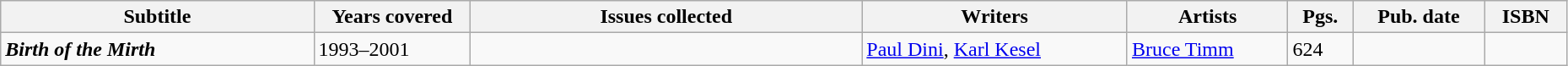<table class="wikitable sortable" width=98%>
<tr>
<th class="unsortable" width="20%">Subtitle</th>
<th width="10%">Years covered</th>
<th width="25%">Issues collected</th>
<th class="unsortable">Writers</th>
<th class="unsortable">Artists</th>
<th>Pgs.</th>
<th>Pub. date</th>
<th class="unsortable">ISBN</th>
</tr>
<tr>
<td><strong><em>Birth of the Mirth</em></strong></td>
<td>1993–2001</td>
<td></td>
<td><a href='#'>Paul Dini</a>, <a href='#'>Karl Kesel</a></td>
<td><a href='#'>Bruce Timm</a></td>
<td>624</td>
<td></td>
<td></td>
</tr>
</table>
